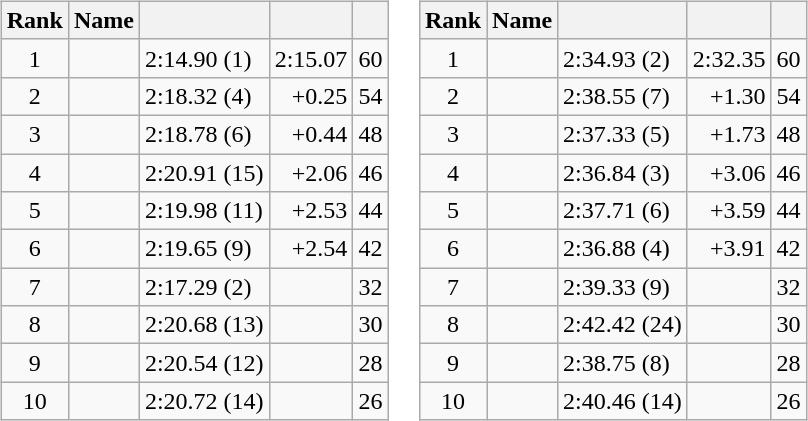<table border="0">
<tr>
<td valign="top"><br><table class="wikitable">
<tr>
<th>Rank</th>
<th>Name</th>
<th></th>
<th></th>
<th></th>
</tr>
<tr>
<td style="text-align:center;">1</td>
<td> </td>
<td>2:14.90 (1)</td>
<td align="right">2:15.07</td>
<td>60</td>
</tr>
<tr>
<td style="text-align:center;">2</td>
<td></td>
<td>2:18.32 (4)</td>
<td align="right">+0.25</td>
<td>54</td>
</tr>
<tr>
<td style="text-align:center;">3</td>
<td></td>
<td>2:18.78 (6)</td>
<td align="right">+0.44</td>
<td>48</td>
</tr>
<tr>
<td style="text-align:center;">4</td>
<td></td>
<td>2:20.91 (15)</td>
<td align="right">+2.06</td>
<td>46</td>
</tr>
<tr>
<td style="text-align:center;">5</td>
<td></td>
<td>2:19.98 (11)</td>
<td align="right">+2.53</td>
<td>44</td>
</tr>
<tr>
<td style="text-align:center;">6</td>
<td></td>
<td>2:19.65 (9)</td>
<td align="right">+2.54</td>
<td>42</td>
</tr>
<tr>
<td style="text-align:center;">7</td>
<td></td>
<td>2:17.29 (2)</td>
<td align="center"></td>
<td>32</td>
</tr>
<tr>
<td style="text-align:center;">8</td>
<td></td>
<td>2:20.68 (13)</td>
<td align="center"></td>
<td>30</td>
</tr>
<tr>
<td style="text-align:center;">9</td>
<td></td>
<td>2:20.54 (12)</td>
<td align="center"></td>
<td>28</td>
</tr>
<tr>
<td style="text-align:center;">10</td>
<td></td>
<td>2:20.72 (14)</td>
<td align="center"></td>
<td>26</td>
</tr>
</table>
</td>
<td valign="top"><br><table class="wikitable">
<tr>
<th>Rank</th>
<th>Name</th>
<th></th>
<th></th>
<th></th>
</tr>
<tr>
<td style="text-align:center;">1</td>
<td> </td>
<td>2:34.93 (2)</td>
<td align="right">2:32.35</td>
<td>60</td>
</tr>
<tr>
<td style="text-align:center;">2</td>
<td></td>
<td>2:38.55 (7)</td>
<td align="right">+1.30</td>
<td>54</td>
</tr>
<tr>
<td style="text-align:center;">3</td>
<td> </td>
<td>2:37.33 (5)</td>
<td align="right">+1.73</td>
<td>48</td>
</tr>
<tr>
<td style="text-align:center;">4</td>
<td></td>
<td>2:36.84 (3)</td>
<td align="right">+3.06</td>
<td>46</td>
</tr>
<tr>
<td style="text-align:center;">5</td>
<td></td>
<td>2:37.71 (6)</td>
<td align="right">+3.59</td>
<td>44</td>
</tr>
<tr>
<td style="text-align:center;">6</td>
<td></td>
<td>2:36.88 (4)</td>
<td align="right">+3.91</td>
<td>42</td>
</tr>
<tr>
<td style="text-align:center;">7</td>
<td></td>
<td>2:39.33 (9)</td>
<td align="center"></td>
<td>32</td>
</tr>
<tr>
<td style="text-align:center;">8</td>
<td></td>
<td>2:42.42 (24)</td>
<td align="center"></td>
<td>30</td>
</tr>
<tr>
<td style="text-align:center;">9</td>
<td></td>
<td>2:38.75 (8)</td>
<td align="center"></td>
<td>28</td>
</tr>
<tr>
<td style="text-align:center;">10</td>
<td></td>
<td>2:40.46 (14)</td>
<td align="center"></td>
<td>26</td>
</tr>
</table>
</td>
</tr>
</table>
